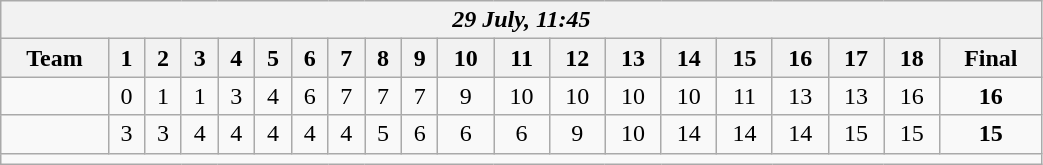<table class=wikitable style="text-align:center; width: 55%">
<tr>
<th colspan=20><em>29 July, 11:45</em></th>
</tr>
<tr>
<th>Team</th>
<th>1</th>
<th>2</th>
<th>3</th>
<th>4</th>
<th>5</th>
<th>6</th>
<th>7</th>
<th>8</th>
<th>9</th>
<th>10</th>
<th>11</th>
<th>12</th>
<th>13</th>
<th>14</th>
<th>15</th>
<th>16</th>
<th>17</th>
<th>18</th>
<th>Final</th>
</tr>
<tr>
<td align=left><strong></strong></td>
<td>0</td>
<td>1</td>
<td>1</td>
<td>3</td>
<td>4</td>
<td>6</td>
<td>7</td>
<td>7</td>
<td>7</td>
<td>9</td>
<td>10</td>
<td>10</td>
<td>10</td>
<td>10</td>
<td>11</td>
<td>13</td>
<td>13</td>
<td>16</td>
<td><strong>16</strong></td>
</tr>
<tr>
<td align=left></td>
<td>3</td>
<td>3</td>
<td>4</td>
<td>4</td>
<td>4</td>
<td>4</td>
<td>4</td>
<td>5</td>
<td>6</td>
<td>6</td>
<td>6</td>
<td>9</td>
<td>10</td>
<td>14</td>
<td>14</td>
<td>14</td>
<td>15</td>
<td>15</td>
<td><strong>15</strong></td>
</tr>
<tr>
<td colspan=20></td>
</tr>
</table>
